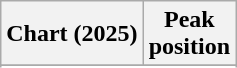<table class="wikitable sortable plainrowheaders" style="text-align:center">
<tr>
<th scope="col">Chart (2025)</th>
<th scope="col">Peak<br>position</th>
</tr>
<tr>
</tr>
<tr>
</tr>
<tr>
</tr>
</table>
